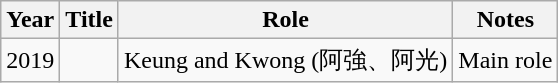<table class="wikitable">
<tr>
<th>Year</th>
<th>Title</th>
<th>Role</th>
<th>Notes</th>
</tr>
<tr>
<td>2019</td>
<td><em></em></td>
<td>Keung and Kwong (阿強、阿光)</td>
<td>Main role</td>
</tr>
</table>
